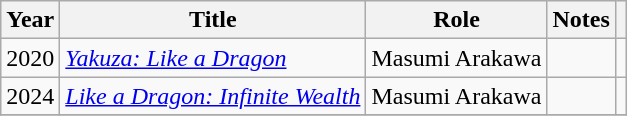<table class="wikitable">
<tr>
<th>Year</th>
<th>Title</th>
<th>Role</th>
<th>Notes</th>
<th></th>
</tr>
<tr>
<td>2020</td>
<td><em><a href='#'>Yakuza: Like a Dragon</a></em></td>
<td>Masumi Arakawa</td>
<td></td>
<td></td>
</tr>
<tr>
<td>2024</td>
<td><em><a href='#'>Like a Dragon: Infinite Wealth</a></em></td>
<td>Masumi Arakawa</td>
<td></td>
<td></td>
</tr>
<tr>
</tr>
</table>
